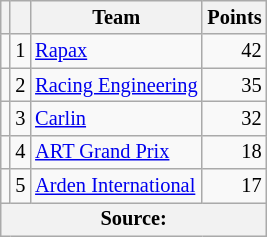<table class="wikitable" style="font-size: 85%;">
<tr>
<th></th>
<th scope="col"></th>
<th scope="col">Team</th>
<th scope="col">Points</th>
</tr>
<tr>
<td></td>
<td align="center">1</td>
<td> <a href='#'>Rapax</a></td>
<td align="right">42</td>
</tr>
<tr>
<td></td>
<td align="center">2</td>
<td> <a href='#'>Racing Engineering</a></td>
<td align="right">35</td>
</tr>
<tr>
<td></td>
<td align="center">3</td>
<td> <a href='#'>Carlin</a></td>
<td align="right">32</td>
</tr>
<tr>
<td></td>
<td align="center">4</td>
<td> <a href='#'>ART Grand Prix</a></td>
<td align="right">18</td>
</tr>
<tr>
<td></td>
<td align="center">5</td>
<td> <a href='#'>Arden International</a></td>
<td align="right">17</td>
</tr>
<tr>
<th colspan="4">Source:</th>
</tr>
</table>
